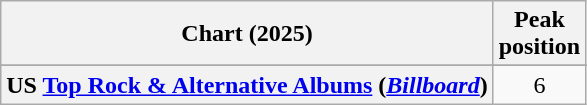<table class="wikitable sortable plainrowheaders" style="text-align:center">
<tr>
<th scope="col">Chart (2025)</th>
<th scope="col">Peak<br>position</th>
</tr>
<tr>
</tr>
<tr>
<th scope="row">US <a href='#'>Top Rock & Alternative Albums</a> (<em><a href='#'>Billboard</a></em>)</th>
<td>6</td>
</tr>
</table>
